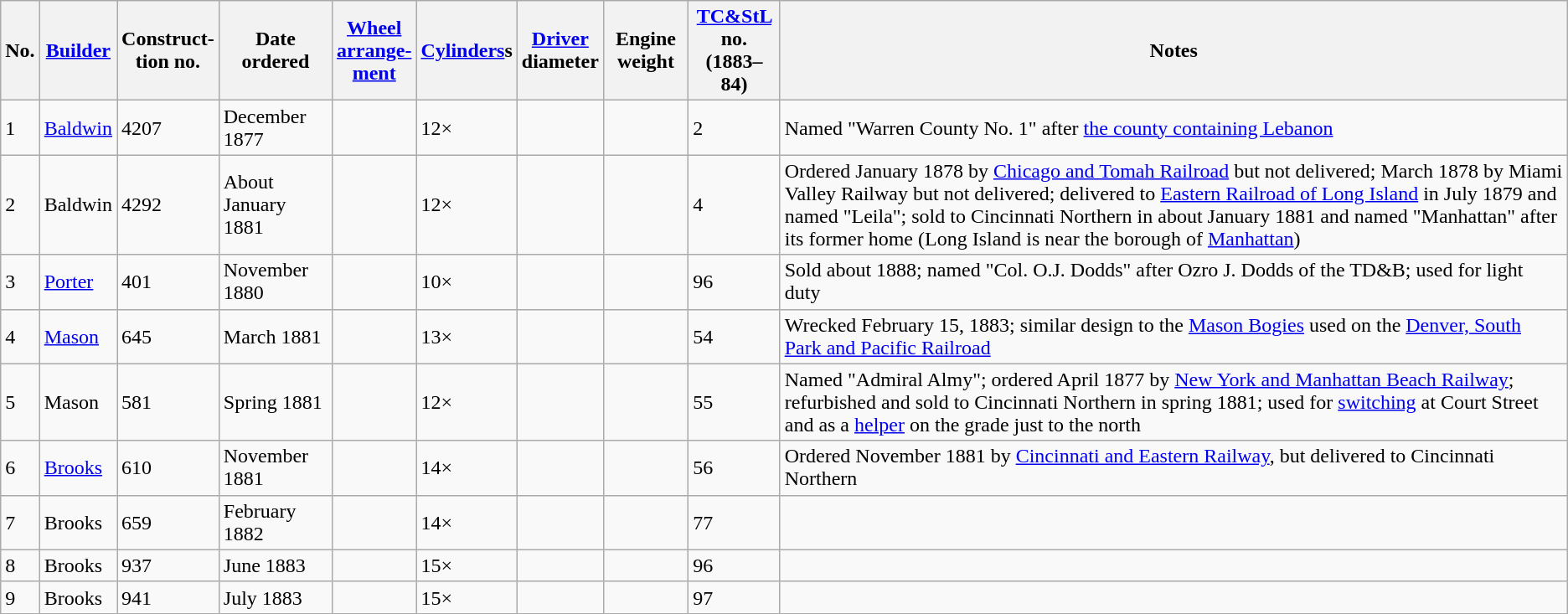<table class="wikitable sortable">
<tr>
<th>No.</th>
<th><a href='#'>Builder</a></th>
<th>Construct-<br> tion no.</th>
<th>Date ordered</th>
<th><a href='#'>Wheel<br>arrange-<br> ment</a></th>
<th><a href='#'>Cylinders</a>s</th>
<th><a href='#'>Driver</a><br>diameter</th>
<th>Engine weight</th>
<th><a href='#'>TC&StL</a> no.<br>(1883–84)</th>
<th>Notes</th>
</tr>
<tr>
<td>1</td>
<td><a href='#'>Baldwin</a></td>
<td>4207</td>
<td>December 1877</td>
<td></td>
<td>12×</td>
<td></td>
<td></td>
<td>2</td>
<td>Named "Warren County No. 1" after <a href='#'>the county containing Lebanon</a></td>
</tr>
<tr>
<td>2</td>
<td>Baldwin</td>
<td>4292</td>
<td>About January 1881</td>
<td></td>
<td>12×</td>
<td></td>
<td></td>
<td>4</td>
<td>Ordered January 1878 by <a href='#'>Chicago and Tomah Railroad</a> but not delivered; March 1878 by Miami Valley Railway but not delivered; delivered to <a href='#'>Eastern Railroad of Long Island</a> in July 1879 and named "Leila"; sold to Cincinnati Northern in about January 1881 and named "Manhattan" after its former home (Long Island is near the borough of <a href='#'>Manhattan</a>)</td>
</tr>
<tr>
<td>3</td>
<td><a href='#'>Porter</a></td>
<td>401</td>
<td>November 1880</td>
<td></td>
<td>10×</td>
<td></td>
<td></td>
<td>96</td>
<td>Sold about 1888; named "Col. O.J. Dodds" after Ozro J. Dodds of the TD&B; used for light duty</td>
</tr>
<tr>
<td>4</td>
<td><a href='#'>Mason</a></td>
<td>645</td>
<td>March 1881</td>
<td></td>
<td>13×</td>
<td></td>
<td></td>
<td>54</td>
<td>Wrecked February 15, 1883; similar design to the <a href='#'>Mason Bogies</a> used on the <a href='#'>Denver, South Park and Pacific Railroad</a></td>
</tr>
<tr>
<td>5</td>
<td>Mason</td>
<td>581</td>
<td>Spring 1881</td>
<td></td>
<td>12×</td>
<td></td>
<td></td>
<td>55</td>
<td>Named "Admiral Almy"; ordered April 1877 by <a href='#'>New York and Manhattan Beach Railway</a>; refurbished and sold to Cincinnati Northern in spring 1881; used for <a href='#'>switching</a> at Court Street and as a <a href='#'>helper</a> on the grade just to the north</td>
</tr>
<tr>
<td>6</td>
<td><a href='#'>Brooks</a></td>
<td>610</td>
<td>November 1881</td>
<td></td>
<td>14×</td>
<td></td>
<td></td>
<td>56</td>
<td>Ordered November 1881 by <a href='#'>Cincinnati and Eastern Railway</a>, but delivered to Cincinnati Northern</td>
</tr>
<tr>
<td>7</td>
<td>Brooks</td>
<td>659</td>
<td>February 1882</td>
<td></td>
<td>14×</td>
<td></td>
<td></td>
<td>77</td>
<td></td>
</tr>
<tr>
<td>8</td>
<td>Brooks</td>
<td>937</td>
<td>June 1883</td>
<td></td>
<td>15×</td>
<td></td>
<td></td>
<td>96</td>
<td></td>
</tr>
<tr>
<td>9</td>
<td>Brooks</td>
<td>941</td>
<td>July 1883</td>
<td></td>
<td>15×</td>
<td></td>
<td></td>
<td>97</td>
<td></td>
</tr>
</table>
